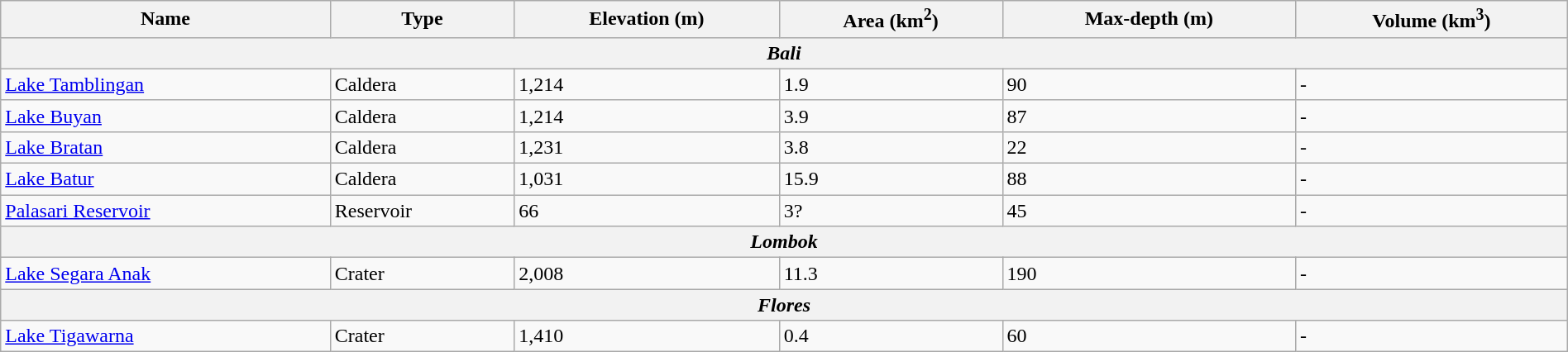<table class="wikitable sortable" style="width:100%;">
<tr>
<th>Name</th>
<th>Type</th>
<th>Elevation (m)</th>
<th>Area (km<sup>2</sup>)</th>
<th>Max-depth (m)</th>
<th>Volume (km<sup>3</sup>)</th>
</tr>
<tr>
<th ! colspan=6 align=left><em>Bali</em></th>
</tr>
<tr>
<td><a href='#'>Lake Tamblingan</a></td>
<td>Caldera</td>
<td>1,214</td>
<td>1.9</td>
<td>90</td>
<td>-</td>
</tr>
<tr>
<td><a href='#'>Lake Buyan</a></td>
<td>Caldera</td>
<td>1,214</td>
<td>3.9</td>
<td>87</td>
<td>-</td>
</tr>
<tr>
<td><a href='#'>Lake Bratan</a></td>
<td>Caldera</td>
<td>1,231</td>
<td>3.8</td>
<td>22</td>
<td>-</td>
</tr>
<tr>
<td><a href='#'>Lake Batur</a></td>
<td>Caldera</td>
<td>1,031</td>
<td>15.9</td>
<td>88</td>
<td>-</td>
</tr>
<tr>
<td><a href='#'>Palasari Reservoir</a></td>
<td>Reservoir</td>
<td>66</td>
<td>3?</td>
<td>45</td>
<td>-</td>
</tr>
<tr>
<th ! colspan=6 align=left><em>Lombok</em></th>
</tr>
<tr>
<td><a href='#'>Lake Segara Anak</a></td>
<td>Crater</td>
<td>2,008</td>
<td>11.3</td>
<td>190</td>
<td>-</td>
</tr>
<tr>
<th ! colspan=6 align=left><em>Flores</em></th>
</tr>
<tr>
<td><a href='#'>Lake Tigawarna</a></td>
<td>Crater</td>
<td>1,410</td>
<td>0.4</td>
<td>60</td>
<td>-</td>
</tr>
</table>
